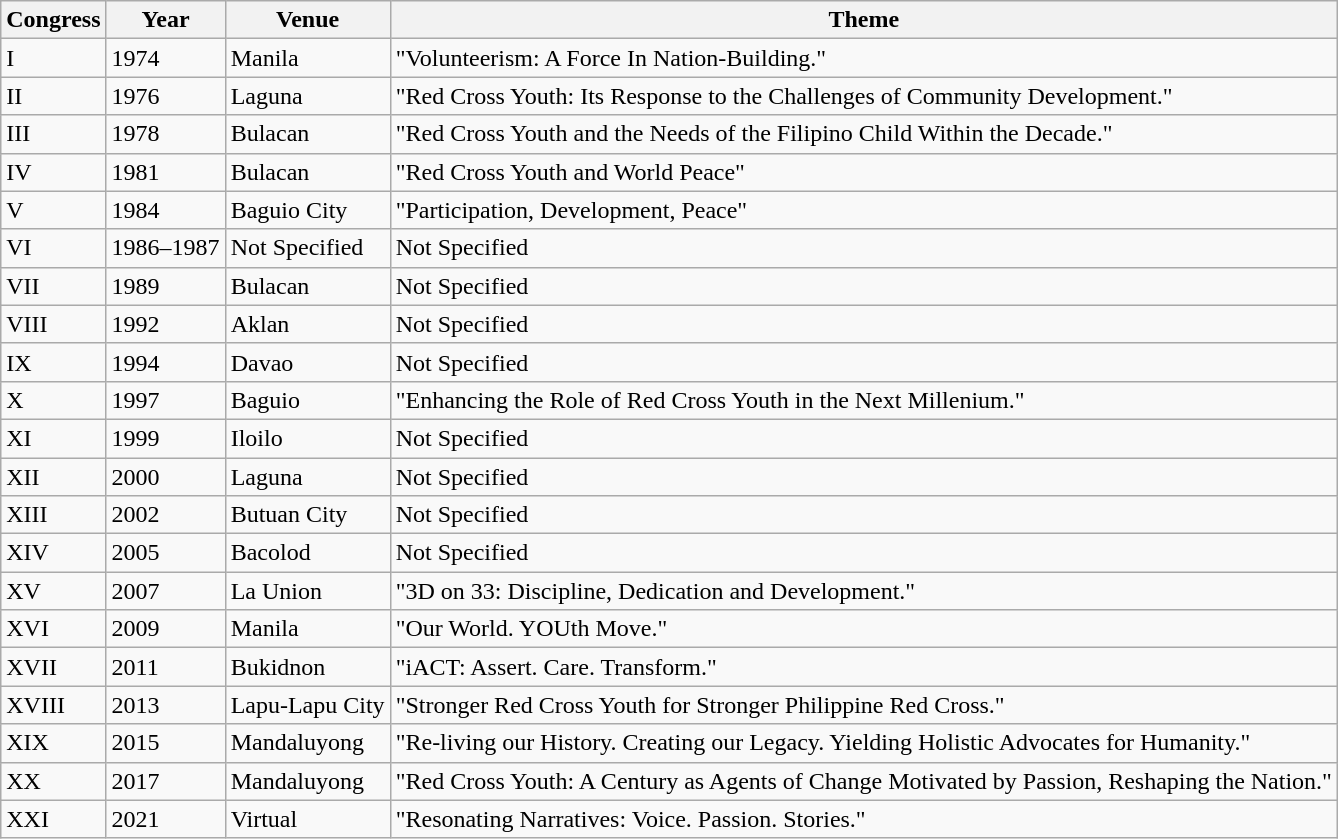<table class="wikitable">
<tr>
<th>Congress</th>
<th>Year</th>
<th>Venue</th>
<th>Theme</th>
</tr>
<tr>
<td>I</td>
<td>1974</td>
<td>Manila</td>
<td>"Volunteerism: A Force In Nation-Building."</td>
</tr>
<tr>
<td>II</td>
<td>1976</td>
<td>Laguna</td>
<td>"Red Cross Youth: Its Response to the Challenges of Community Development."</td>
</tr>
<tr>
<td>III</td>
<td>1978</td>
<td>Bulacan</td>
<td>"Red Cross Youth and the Needs of the Filipino Child Within the Decade."</td>
</tr>
<tr>
<td>IV</td>
<td>1981</td>
<td>Bulacan</td>
<td>"Red Cross Youth and World Peace"</td>
</tr>
<tr>
<td>V</td>
<td>1984</td>
<td>Baguio City</td>
<td>"Participation, Development, Peace"</td>
</tr>
<tr>
<td>VI</td>
<td>1986–1987</td>
<td>Not Specified</td>
<td>Not Specified</td>
</tr>
<tr>
<td>VII</td>
<td>1989</td>
<td>Bulacan</td>
<td>Not Specified</td>
</tr>
<tr>
<td>VIII</td>
<td>1992</td>
<td>Aklan</td>
<td>Not Specified</td>
</tr>
<tr>
<td>IX</td>
<td>1994</td>
<td>Davao</td>
<td>Not Specified</td>
</tr>
<tr>
<td>X</td>
<td>1997</td>
<td>Baguio</td>
<td>"Enhancing the Role of Red Cross Youth in the Next Millenium."</td>
</tr>
<tr>
<td>XI</td>
<td>1999</td>
<td>Iloilo</td>
<td>Not Specified</td>
</tr>
<tr>
<td>XII</td>
<td>2000</td>
<td>Laguna</td>
<td>Not Specified</td>
</tr>
<tr>
<td>XIII</td>
<td>2002</td>
<td>Butuan City</td>
<td>Not Specified</td>
</tr>
<tr>
<td>XIV</td>
<td>2005</td>
<td>Bacolod</td>
<td>Not Specified</td>
</tr>
<tr>
<td>XV</td>
<td>2007</td>
<td>La Union</td>
<td>"3D on 33: Discipline, Dedication and Development."</td>
</tr>
<tr>
<td>XVI</td>
<td>2009</td>
<td>Manila</td>
<td>"Our World. YOUth Move."</td>
</tr>
<tr>
<td>XVII</td>
<td>2011</td>
<td>Bukidnon</td>
<td>"iACT: Assert. Care. Transform."</td>
</tr>
<tr>
<td>XVIII</td>
<td>2013</td>
<td>Lapu-Lapu City</td>
<td>"Stronger Red Cross Youth for Stronger Philippine Red Cross."</td>
</tr>
<tr>
<td>XIX</td>
<td>2015</td>
<td>Mandaluyong</td>
<td>"Re-living our History. Creating our Legacy. Yielding Holistic Advocates for Humanity."</td>
</tr>
<tr>
<td>XX</td>
<td>2017</td>
<td>Mandaluyong</td>
<td>"Red Cross Youth: A Century as Agents of Change Motivated by Passion, Reshaping the Nation."</td>
</tr>
<tr>
<td>XXI</td>
<td>2021</td>
<td>Virtual</td>
<td>"Resonating Narratives: Voice. Passion. Stories."</td>
</tr>
</table>
